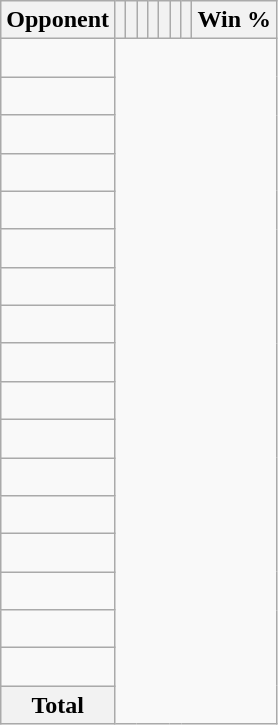<table class="wikitable sortable collapsible collapsed" style="text-align: center;">
<tr>
<th>Opponent</th>
<th></th>
<th></th>
<th></th>
<th></th>
<th></th>
<th></th>
<th></th>
<th>Win %</th>
</tr>
<tr>
<td align="left"><br></td>
</tr>
<tr>
<td align="left"><br></td>
</tr>
<tr>
<td align="left"><br></td>
</tr>
<tr>
<td align="left"><br></td>
</tr>
<tr>
<td align="left"><br></td>
</tr>
<tr>
<td align="left"><br></td>
</tr>
<tr>
<td align="left"><br></td>
</tr>
<tr>
<td align="left"><br></td>
</tr>
<tr>
<td align="left"><br></td>
</tr>
<tr>
<td align="left"><br></td>
</tr>
<tr>
<td align="left"><br></td>
</tr>
<tr>
<td align="left"><br></td>
</tr>
<tr>
<td align="left"><br></td>
</tr>
<tr>
<td align="left"><br></td>
</tr>
<tr>
<td align="left"><br></td>
</tr>
<tr>
<td align="left"><br></td>
</tr>
<tr>
<td align="left"><br></td>
</tr>
<tr class="sortbottom">
<th>Total<br></th>
</tr>
</table>
